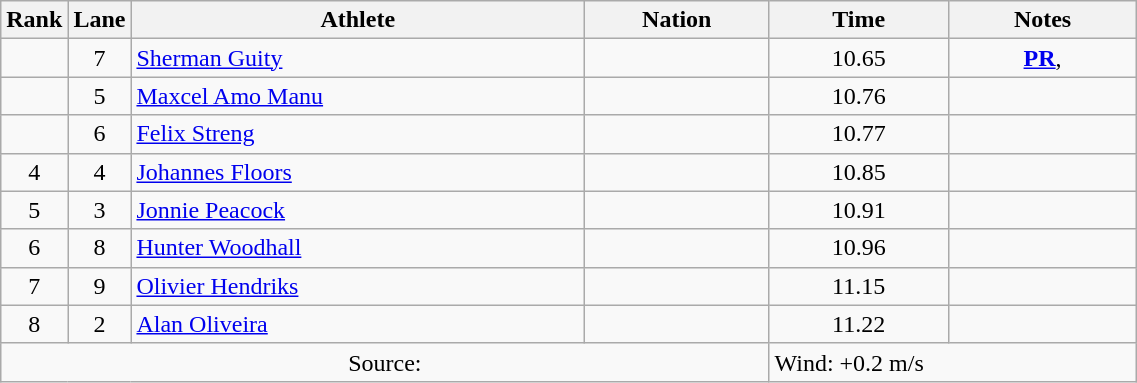<table class="wikitable sortable" style="text-align:center;width: 60%;">
<tr>
<th scope="col" style="width: 10px;">Rank</th>
<th scope="col" style="width: 10px;">Lane</th>
<th scope="col">Athlete</th>
<th scope="col">Nation</th>
<th scope="col">Time</th>
<th scope="col">Notes</th>
</tr>
<tr>
<td></td>
<td>7</td>
<td align=left><a href='#'>Sherman Guity</a></td>
<td align=left></td>
<td>10.65</td>
<td><strong><a href='#'>PR</a></strong>, </td>
</tr>
<tr>
<td></td>
<td>5</td>
<td align=left><a href='#'>Maxcel Amo Manu</a></td>
<td align=left></td>
<td>10.76</td>
<td></td>
</tr>
<tr>
<td></td>
<td>6</td>
<td align=left><a href='#'>Felix Streng</a></td>
<td align=left></td>
<td>10.77</td>
<td></td>
</tr>
<tr>
<td>4</td>
<td>4</td>
<td align=left><a href='#'>Johannes Floors</a></td>
<td align=left></td>
<td>10.85</td>
<td></td>
</tr>
<tr>
<td>5</td>
<td>3</td>
<td align=left><a href='#'>Jonnie Peacock</a></td>
<td align=left></td>
<td>10.91</td>
<td></td>
</tr>
<tr>
<td>6</td>
<td>8</td>
<td align=left><a href='#'>Hunter Woodhall</a></td>
<td align=left></td>
<td>10.96</td>
<td></td>
</tr>
<tr>
<td>7</td>
<td>9</td>
<td align=left><a href='#'>Olivier Hendriks</a></td>
<td align=left></td>
<td>11.15</td>
<td></td>
</tr>
<tr>
<td>8</td>
<td>2</td>
<td align=left><a href='#'>Alan Oliveira</a></td>
<td align=left></td>
<td>11.22</td>
<td></td>
</tr>
<tr class="sortbottom">
<td colspan="4">Source:</td>
<td colspan="2" style="text-align:left;">Wind: +0.2 m/s</td>
</tr>
</table>
